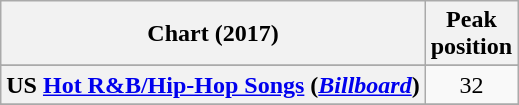<table class="wikitable sortable plainrowheaders" style="text-align:center">
<tr>
<th scope="col">Chart (2017)</th>
<th scope="col">Peak<br> position</th>
</tr>
<tr>
</tr>
<tr>
</tr>
<tr>
</tr>
<tr>
</tr>
<tr>
</tr>
<tr>
</tr>
<tr>
<th scope="row">US <a href='#'>Hot R&B/Hip-Hop Songs</a> (<em><a href='#'>Billboard</a></em>)</th>
<td>32</td>
</tr>
<tr>
</tr>
</table>
